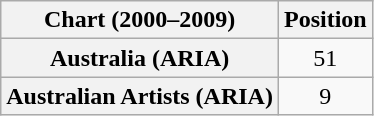<table class="wikitable plainrowheaders" style="text-align:center">
<tr>
<th>Chart (2000–2009)</th>
<th>Position</th>
</tr>
<tr>
<th scope="row">Australia (ARIA)</th>
<td>51</td>
</tr>
<tr>
<th scope="row">Australian Artists (ARIA)</th>
<td>9</td>
</tr>
</table>
